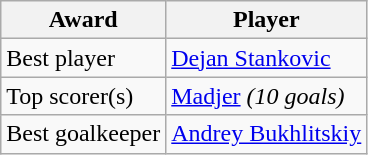<table class="wikitable" style="text-align: center; font-size: 100%;">
<tr>
<th>Award</th>
<th>Player</th>
</tr>
<tr align=left>
<td>Best player</td>
<td> <a href='#'>Dejan Stankovic</a></td>
</tr>
<tr align=left>
<td>Top scorer(s)</td>
<td> <a href='#'>Madjer</a> <em>(10 goals)</em></td>
</tr>
<tr align=left>
<td>Best goalkeeper</td>
<td> <a href='#'>Andrey Bukhlitskiy</a></td>
</tr>
</table>
